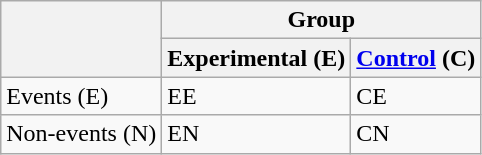<table class="wikitable">
<tr>
<th rowspan="2"> </th>
<th colspan="2">Group</th>
</tr>
<tr>
<th>Experimental (E)</th>
<th><a href='#'>Control</a> (C)</th>
</tr>
<tr>
<td>Events (E)</td>
<td>EE</td>
<td>CE</td>
</tr>
<tr>
<td>Non-events (N)</td>
<td>EN</td>
<td>CN</td>
</tr>
</table>
